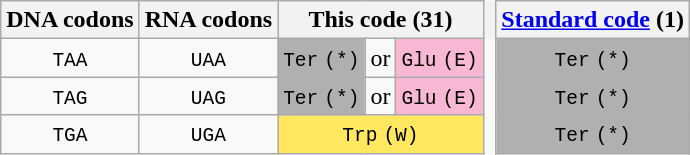<table class="wikitable" style="border: none; text-align: center;">
<tr>
<th>DNA codons</th>
<th>RNA codons</th>
<th colspan="3">This code (31)</th>
<th style="border: none; width: 1px;"></th>
<th><a href='#'>Standard code</a> (1)</th>
</tr>
<tr>
<td><code>TAA</code></td>
<td><code>UAA</code></td>
<td style="background-color:#B0B0B0;"><code>Ter</code> <code>(*)</code></td>
<td>or</td>
<td style="background-color:#f8b7d3;"><code>Glu</code> <code>(E)</code></td>
<td style="border: none; width: 1px;"></td>
<td style="background-color:#B0B0B0;"><code>Ter</code> <code>(*)</code></td>
</tr>
<tr>
<td><code>TAG</code></td>
<td><code>UAG</code></td>
<td style="background-color:#B0B0B0;"><code>Ter</code> <code>(*)</code></td>
<td>or</td>
<td style="background-color:#f8b7d3;"><code>Glu</code> <code>(E)</code></td>
<td style="border: none; width: 1px;"></td>
<td style="background-color:#B0B0B0;"><code>Ter</code> <code>(*)</code></td>
</tr>
<tr>
<td><code>TGA</code></td>
<td><code>UGA</code></td>
<td colspan="3" style="background-color:#ffe75f;"><code>Trp</code> <code>(W)</code></td>
<td style="border: none; width: 1px;"></td>
<td style="background-color:#B0B0B0;"><code>Ter</code> <code>(*)</code></td>
</tr>
</table>
